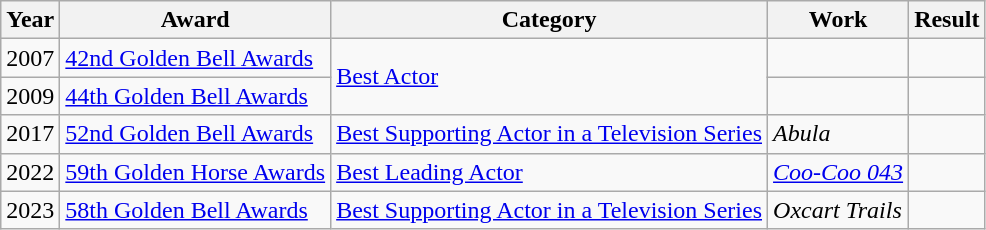<table class="wikitable sortable">
<tr>
<th>Year</th>
<th>Award</th>
<th>Category</th>
<th>Work</th>
<th>Result</th>
</tr>
<tr>
<td>2007</td>
<td><a href='#'>42nd Golden Bell Awards</a></td>
<td rowspan=2><a href='#'>Best Actor</a></td>
<td></td>
<td></td>
</tr>
<tr>
<td>2009</td>
<td><a href='#'>44th Golden Bell Awards</a></td>
<td></td>
<td></td>
</tr>
<tr>
<td>2017</td>
<td><a href='#'>52nd Golden Bell Awards</a></td>
<td><a href='#'>Best Supporting Actor in a Television Series</a></td>
<td><em>Abula</em></td>
<td></td>
</tr>
<tr>
<td>2022</td>
<td><a href='#'>59th Golden Horse Awards</a></td>
<td><a href='#'>Best Leading Actor</a></td>
<td><em><a href='#'>Coo-Coo 043</a></em></td>
<td></td>
</tr>
<tr>
<td>2023</td>
<td><a href='#'>58th Golden Bell Awards</a></td>
<td><a href='#'>Best Supporting Actor in a Television Series</a></td>
<td><em>Oxcart Trails</em></td>
<td></td>
</tr>
</table>
